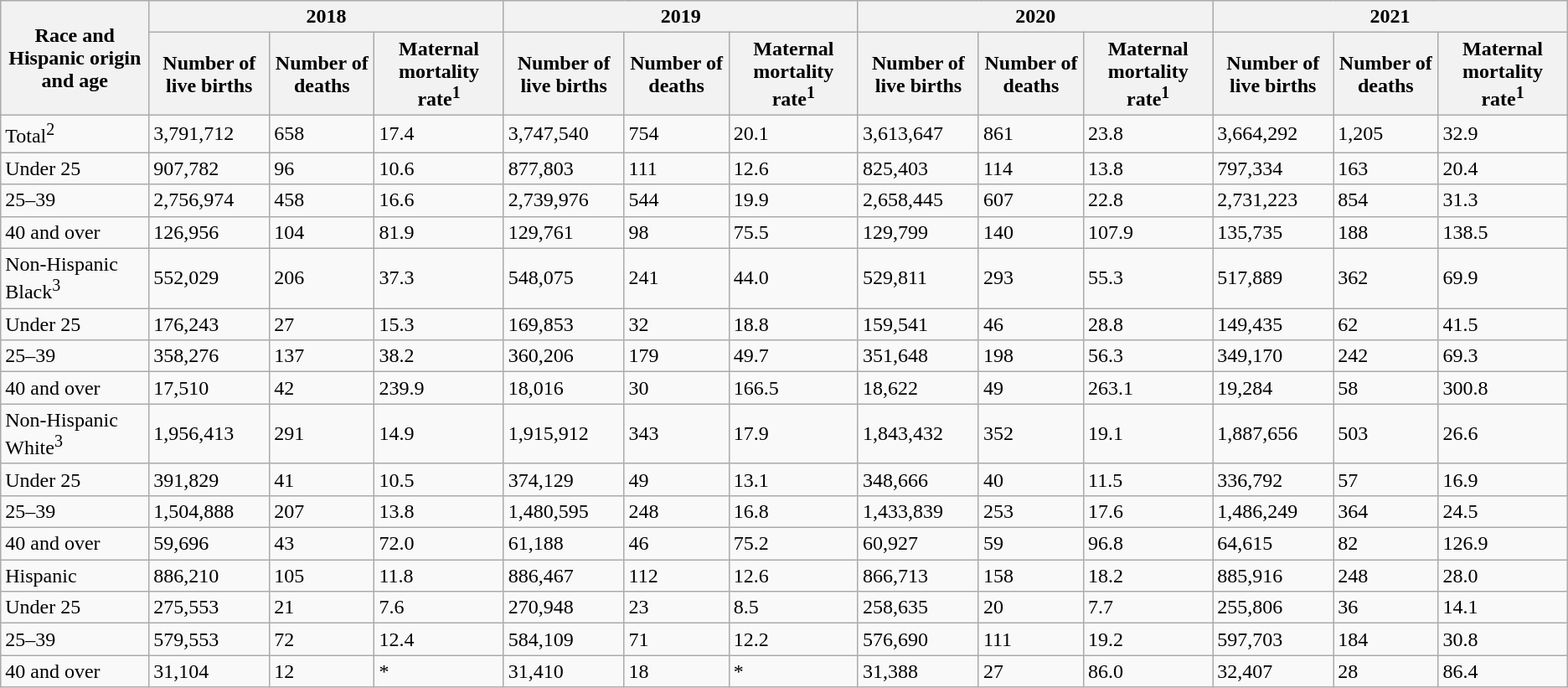<table class="wikitable sortable mw-datatable sort-under sticky-header-multi">
<tr>
<th rowspan=2>Race and Hispanic origin and age</th>
<th colspan=3>2018</th>
<th colspan=3>2019</th>
<th colspan=3>2020</th>
<th colspan=3>2021</th>
</tr>
<tr>
<th>Number of live births</th>
<th>Number of deaths</th>
<th>Maternal mortality rate<sup>1</sup></th>
<th>Number of live births</th>
<th>Number of deaths</th>
<th>Maternal mortality rate<sup>1</sup></th>
<th>Number of live births</th>
<th>Number of deaths</th>
<th>Maternal mortality rate<sup>1</sup></th>
<th>Number of live births</th>
<th>Number of deaths</th>
<th>Maternal mortality rate<sup>1</sup></th>
</tr>
<tr>
<td>Total<sup>2</sup></td>
<td>3,791,712</td>
<td>658</td>
<td>17.4</td>
<td>3,747,540</td>
<td>754</td>
<td>20.1</td>
<td>3,613,647</td>
<td>861</td>
<td>23.8</td>
<td>3,664,292</td>
<td>1,205</td>
<td>32.9</td>
</tr>
<tr>
<td>Under 25</td>
<td>907,782</td>
<td>96</td>
<td>10.6</td>
<td>877,803</td>
<td>111</td>
<td>12.6</td>
<td>825,403</td>
<td>114</td>
<td>13.8</td>
<td>797,334</td>
<td>163</td>
<td>20.4</td>
</tr>
<tr>
<td>25–39</td>
<td>2,756,974</td>
<td>458</td>
<td>16.6</td>
<td>2,739,976</td>
<td>544</td>
<td>19.9</td>
<td>2,658,445</td>
<td>607</td>
<td>22.8</td>
<td>2,731,223</td>
<td>854</td>
<td>31.3</td>
</tr>
<tr>
<td>40 and over</td>
<td>126,956</td>
<td>104</td>
<td>81.9</td>
<td>129,761</td>
<td>98</td>
<td>75.5</td>
<td>129,799</td>
<td>140</td>
<td>107.9</td>
<td>135,735</td>
<td>188</td>
<td>138.5</td>
</tr>
<tr>
<td>Non-Hispanic Black<sup>3</sup></td>
<td>552,029</td>
<td>206</td>
<td>37.3</td>
<td>548,075</td>
<td>241</td>
<td>44.0</td>
<td>529,811</td>
<td>293</td>
<td>55.3</td>
<td>517,889</td>
<td>362</td>
<td>69.9</td>
</tr>
<tr>
<td>Under 25</td>
<td>176,243</td>
<td>27</td>
<td>15.3</td>
<td>169,853</td>
<td>32</td>
<td>18.8</td>
<td>159,541</td>
<td>46</td>
<td>28.8</td>
<td>149,435</td>
<td>62</td>
<td>41.5</td>
</tr>
<tr>
<td>25–39</td>
<td>358,276</td>
<td>137</td>
<td>38.2</td>
<td>360,206</td>
<td>179</td>
<td>49.7</td>
<td>351,648</td>
<td>198</td>
<td>56.3</td>
<td>349,170</td>
<td>242</td>
<td>69.3</td>
</tr>
<tr>
<td>40 and over</td>
<td>17,510</td>
<td>42</td>
<td>239.9</td>
<td>18,016</td>
<td>30</td>
<td>166.5</td>
<td>18,622</td>
<td>49</td>
<td>263.1</td>
<td>19,284</td>
<td>58</td>
<td>300.8</td>
</tr>
<tr>
<td>Non-Hispanic White<sup>3</sup></td>
<td>1,956,413</td>
<td>291</td>
<td>14.9</td>
<td>1,915,912</td>
<td>343</td>
<td>17.9</td>
<td>1,843,432</td>
<td>352</td>
<td>19.1</td>
<td>1,887,656</td>
<td>503</td>
<td>26.6</td>
</tr>
<tr>
<td>Under 25</td>
<td>391,829</td>
<td>41</td>
<td>10.5</td>
<td>374,129</td>
<td>49</td>
<td>13.1</td>
<td>348,666</td>
<td>40</td>
<td>11.5</td>
<td>336,792</td>
<td>57</td>
<td>16.9</td>
</tr>
<tr>
<td>25–39</td>
<td>1,504,888</td>
<td>207</td>
<td>13.8</td>
<td>1,480,595</td>
<td>248</td>
<td>16.8</td>
<td>1,433,839</td>
<td>253</td>
<td>17.6</td>
<td>1,486,249</td>
<td>364</td>
<td>24.5</td>
</tr>
<tr>
<td>40 and over</td>
<td>59,696</td>
<td>43</td>
<td>72.0</td>
<td>61,188</td>
<td>46</td>
<td>75.2</td>
<td>60,927</td>
<td>59</td>
<td>96.8</td>
<td>64,615</td>
<td>82</td>
<td>126.9</td>
</tr>
<tr>
<td>Hispanic</td>
<td>886,210</td>
<td>105</td>
<td>11.8</td>
<td>886,467</td>
<td>112</td>
<td>12.6</td>
<td>866,713</td>
<td>158</td>
<td>18.2</td>
<td>885,916</td>
<td>248</td>
<td>28.0</td>
</tr>
<tr>
<td>Under 25</td>
<td>275,553</td>
<td>21</td>
<td>7.6</td>
<td>270,948</td>
<td>23</td>
<td>8.5</td>
<td>258,635</td>
<td>20</td>
<td>7.7</td>
<td>255,806</td>
<td>36</td>
<td>14.1</td>
</tr>
<tr>
<td>25–39</td>
<td>579,553</td>
<td>72</td>
<td>12.4</td>
<td>584,109</td>
<td>71</td>
<td>12.2</td>
<td>576,690</td>
<td>111</td>
<td>19.2</td>
<td>597,703</td>
<td>184</td>
<td>30.8</td>
</tr>
<tr>
<td>40 and over</td>
<td>31,104</td>
<td>12</td>
<td>*</td>
<td>31,410</td>
<td>18</td>
<td>*</td>
<td>31,388</td>
<td>27</td>
<td>86.0</td>
<td>32,407</td>
<td>28</td>
<td>86.4</td>
</tr>
</table>
